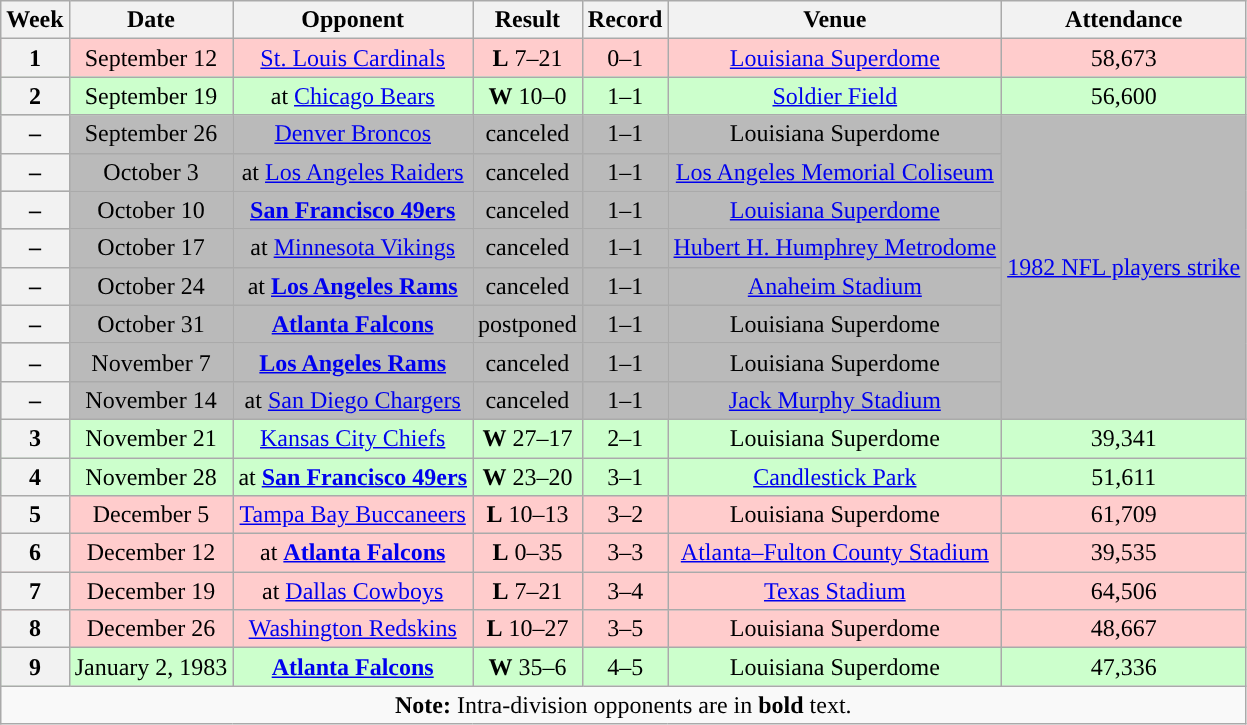<table class="wikitable" style="text-align:center">
<tr>
<th>Week</th>
<th>Date</th>
<th>Opponent</th>
<th>Result</th>
<th>Record</th>
<th>Venue</th>
<th>Attendance</th>
</tr>
<tr style="background:#fcc">
<th>1</th>
<td>September 12</td>
<td><a href='#'>St. Louis Cardinals</a></td>
<td><strong>L</strong> 7–21</td>
<td>0–1</td>
<td><a href='#'>Louisiana Superdome</a></td>
<td>58,673</td>
</tr>
<tr style="background:#cfc">
<th>2</th>
<td>September 19</td>
<td>at <a href='#'>Chicago Bears</a></td>
<td><strong>W</strong> 10–0</td>
<td>1–1</td>
<td><a href='#'>Soldier Field</a></td>
<td>56,600</td>
</tr>
<tr style="background:#bababa">
<th>–</th>
<td>September 26</td>
<td><a href='#'>Denver Broncos</a></td>
<td>canceled</td>
<td>1–1</td>
<td>Louisiana Superdome</td>
<td rowspan="8" align="center"><a href='#'>1982 NFL players strike</a></td>
</tr>
<tr style="background:#bababa">
<th>–</th>
<td>October 3</td>
<td>at <a href='#'>Los Angeles Raiders</a></td>
<td>canceled</td>
<td>1–1</td>
<td><a href='#'>Los Angeles Memorial Coliseum</a></td>
</tr>
<tr style="background:#bababa">
<th>–</th>
<td>October 10</td>
<td><strong><a href='#'>San Francisco 49ers</a></strong></td>
<td>canceled</td>
<td>1–1</td>
<td><a href='#'>Louisiana Superdome</a></td>
</tr>
<tr style="background:#bababa">
<th>–</th>
<td>October 17</td>
<td>at <a href='#'>Minnesota Vikings</a></td>
<td>canceled</td>
<td>1–1</td>
<td><a href='#'>Hubert H. Humphrey Metrodome</a></td>
</tr>
<tr style="background:#bababa">
<th>–</th>
<td>October 24</td>
<td>at <strong><a href='#'>Los Angeles Rams</a></strong></td>
<td>canceled</td>
<td>1–1</td>
<td><a href='#'>Anaheim Stadium</a></td>
</tr>
<tr style="background:#bababa">
<th>–</th>
<td>October 31</td>
<td><strong><a href='#'>Atlanta Falcons</a></strong></td>
<td>postponed</td>
<td>1–1</td>
<td>Louisiana Superdome</td>
</tr>
<tr style="background:#bababa">
<th>–</th>
<td>November 7</td>
<td><strong><a href='#'>Los Angeles Rams</a></strong></td>
<td>canceled</td>
<td>1–1</td>
<td>Louisiana Superdome</td>
</tr>
<tr style="background:#bababa">
<th>–</th>
<td>November 14</td>
<td>at <a href='#'>San Diego Chargers</a></td>
<td>canceled</td>
<td>1–1</td>
<td><a href='#'>Jack Murphy Stadium</a></td>
</tr>
<tr style="background:#cfc">
<th>3</th>
<td>November 21</td>
<td><a href='#'>Kansas City Chiefs</a></td>
<td><strong>W</strong> 27–17</td>
<td>2–1</td>
<td>Louisiana Superdome</td>
<td>39,341</td>
</tr>
<tr style="background:#cfc">
<th>4</th>
<td>November 28</td>
<td>at <strong><a href='#'>San Francisco 49ers</a></strong></td>
<td><strong>W</strong> 23–20</td>
<td>3–1</td>
<td><a href='#'>Candlestick Park</a></td>
<td>51,611</td>
</tr>
<tr style="background:#fcc">
<th>5</th>
<td>December 5</td>
<td><a href='#'>Tampa Bay Buccaneers</a></td>
<td><strong>L</strong> 10–13</td>
<td>3–2</td>
<td>Louisiana Superdome</td>
<td>61,709</td>
</tr>
<tr style="background:#fcc">
<th>6</th>
<td>December 12</td>
<td>at <strong><a href='#'>Atlanta Falcons</a></strong></td>
<td><strong>L</strong> 0–35</td>
<td>3–3</td>
<td><a href='#'>Atlanta–Fulton County Stadium</a></td>
<td>39,535</td>
</tr>
<tr style="background:#fcc">
<th>7</th>
<td>December 19</td>
<td>at <a href='#'>Dallas Cowboys</a></td>
<td><strong>L</strong> 7–21</td>
<td>3–4</td>
<td><a href='#'>Texas Stadium</a></td>
<td>64,506</td>
</tr>
<tr style="background:#fcc">
<th>8</th>
<td>December 26</td>
<td><a href='#'>Washington Redskins</a></td>
<td><strong>L</strong> 10–27</td>
<td>3–5</td>
<td>Louisiana Superdome</td>
<td>48,667</td>
</tr>
<tr style="background:#cfc">
<th>9</th>
<td>January 2, 1983</td>
<td><strong><a href='#'>Atlanta Falcons</a></strong></td>
<td><strong>W</strong> 35–6</td>
<td>4–5</td>
<td>Louisiana Superdome</td>
<td>47,336</td>
</tr>
<tr>
<td colspan="7"><strong>Note:</strong> Intra-division opponents are in <strong>bold</strong> text.</td>
</tr>
</table>
